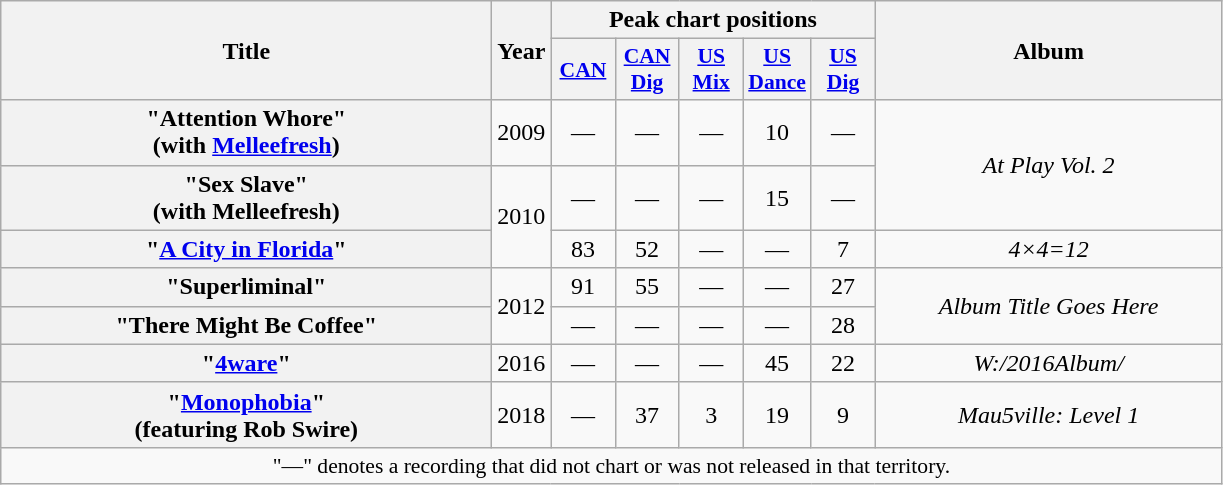<table class="wikitable plainrowheaders" style="text-align:center;" border="1">
<tr>
<th scope="col" rowspan="2" style="width:20em;">Title</th>
<th scope="col" rowspan="2" style="width:2em;">Year</th>
<th scope="col" colspan="5">Peak chart positions</th>
<th scope="col" rowspan="2" style="width:14em;">Album</th>
</tr>
<tr>
<th scope="col" style="width:2.5em;font-size:90%;"><a href='#'>CAN</a><br></th>
<th scope="col" style="width:2.5em;font-size:90%;"><a href='#'>CAN<br>Dig</a><br></th>
<th scope="col" style="width:2.5em;font-size:90%;"><a href='#'>US<br>Mix</a><br></th>
<th scope="col" style="width:2.5em;font-size:90%;"><a href='#'>US<br>Dance</a><br></th>
<th scope="col" style="width:2.5em;font-size:90%;"><a href='#'>US<br>Dig</a><br></th>
</tr>
<tr>
<th scope="row">"Attention Whore" <br><span>(with <a href='#'>Melleefresh</a>)</span></th>
<td>2009</td>
<td>—</td>
<td>—</td>
<td>—</td>
<td>10</td>
<td>—</td>
<td rowspan="2"><em>At Play Vol. 2</em></td>
</tr>
<tr>
<th scope="row">"Sex Slave" <br><span>(with Melleefresh)</span></th>
<td rowspan="2">2010</td>
<td>—</td>
<td>—</td>
<td>—</td>
<td>15</td>
<td>—</td>
</tr>
<tr>
<th scope="row">"<a href='#'>A City in Florida</a>"</th>
<td>83</td>
<td>52</td>
<td>—</td>
<td>—</td>
<td>7</td>
<td><em>4×4=12</em></td>
</tr>
<tr>
<th scope="row">"Superliminal"</th>
<td rowspan="2">2012</td>
<td>91</td>
<td>55</td>
<td>—</td>
<td>—</td>
<td>27</td>
<td rowspan="2"><em>Album Title Goes Here</em></td>
</tr>
<tr>
<th scope="row">"There Might Be Coffee"</th>
<td>—</td>
<td>—</td>
<td>—</td>
<td>—</td>
<td>28</td>
</tr>
<tr>
<th scope="row">"<a href='#'>4ware</a>"</th>
<td>2016</td>
<td>—</td>
<td>—</td>
<td>—</td>
<td>45</td>
<td>22</td>
<td><em>W:/2016Album/</em></td>
</tr>
<tr>
<th scope="row">"<a href='#'>Monophobia</a>" <br><span>(featuring Rob Swire)</span></th>
<td>2018</td>
<td>—</td>
<td>37</td>
<td>3</td>
<td>19</td>
<td>9</td>
<td><em>Mau5ville: Level 1</em></td>
</tr>
<tr>
<td colspan="8" style="font-size:90%">"—" denotes a recording that did not chart or was not released in that territory.</td>
</tr>
</table>
